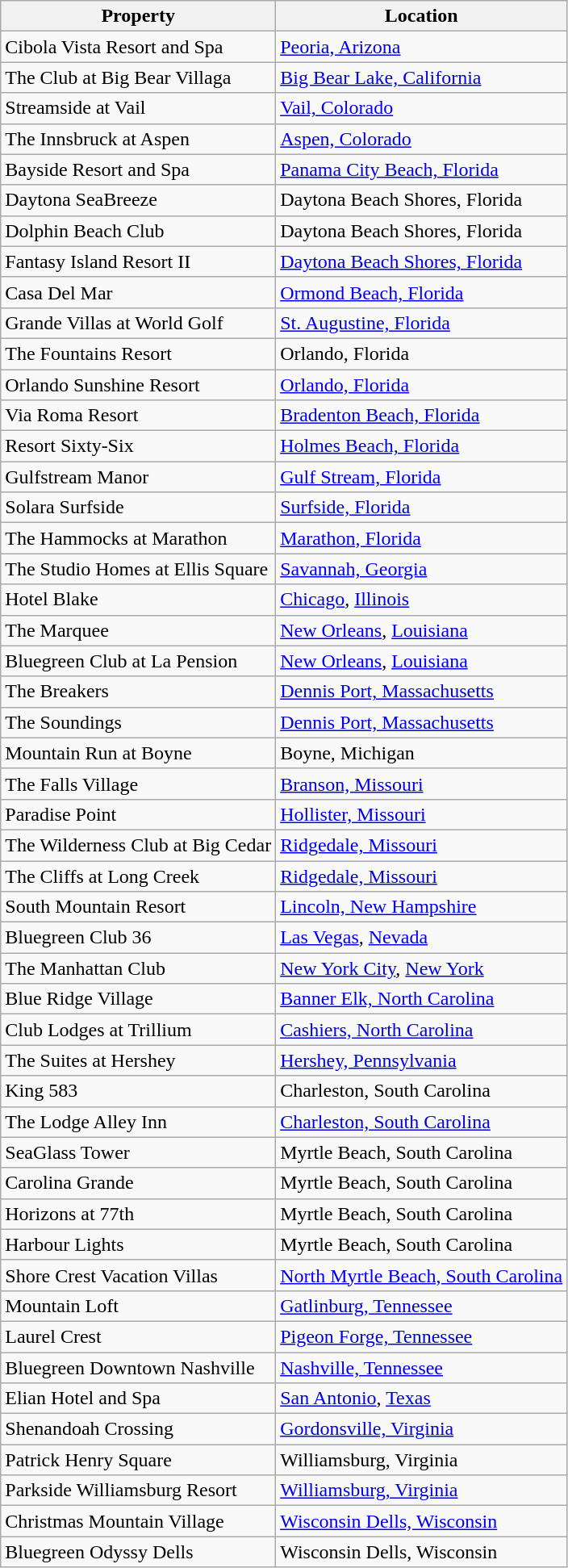<table class="wikitable sortable">
<tr>
<th>Property</th>
<th>Location</th>
</tr>
<tr>
<td>Cibola Vista Resort and Spa</td>
<td><a href='#'>Peoria, Arizona</a></td>
</tr>
<tr>
<td>The Club at Big Bear Villaga</td>
<td><a href='#'>Big Bear Lake, California</a></td>
</tr>
<tr>
<td>Streamside at Vail</td>
<td><a href='#'>Vail, Colorado</a></td>
</tr>
<tr>
<td>The Innsbruck at Aspen</td>
<td><a href='#'>Aspen, Colorado</a></td>
</tr>
<tr>
<td>Bayside Resort and Spa</td>
<td><a href='#'>Panama City Beach, Florida</a></td>
</tr>
<tr>
<td>Daytona SeaBreeze</td>
<td>Daytona Beach Shores, Florida</td>
</tr>
<tr>
<td>Dolphin Beach Club</td>
<td>Daytona Beach Shores, Florida</td>
</tr>
<tr>
<td>Fantasy Island Resort II</td>
<td><a href='#'>Daytona Beach Shores, Florida</a></td>
</tr>
<tr>
<td>Casa Del Mar</td>
<td><a href='#'>Ormond Beach, Florida</a></td>
</tr>
<tr>
<td>Grande Villas at World Golf</td>
<td><a href='#'>St. Augustine, Florida</a></td>
</tr>
<tr>
<td>The Fountains Resort</td>
<td>Orlando, Florida</td>
</tr>
<tr>
<td>Orlando Sunshine Resort</td>
<td><a href='#'>Orlando, Florida</a></td>
</tr>
<tr>
<td>Via Roma Resort</td>
<td><a href='#'>Bradenton Beach, Florida</a></td>
</tr>
<tr>
<td>Resort Sixty-Six</td>
<td><a href='#'>Holmes Beach, Florida</a></td>
</tr>
<tr>
<td>Gulfstream Manor</td>
<td><a href='#'>Gulf Stream, Florida</a></td>
</tr>
<tr>
<td>Solara Surfside</td>
<td><a href='#'>Surfside, Florida</a></td>
</tr>
<tr>
<td>The Hammocks at Marathon</td>
<td><a href='#'>Marathon, Florida</a></td>
</tr>
<tr>
<td>The Studio Homes at Ellis Square</td>
<td><a href='#'>Savannah, Georgia</a></td>
</tr>
<tr>
<td>Hotel Blake</td>
<td><a href='#'>Chicago</a>, <a href='#'>Illinois</a></td>
</tr>
<tr>
<td>The Marquee</td>
<td><a href='#'>New Orleans</a>, <a href='#'>Louisiana</a></td>
</tr>
<tr>
<td>Bluegreen Club at La Pension</td>
<td><a href='#'>New Orleans</a>, <a href='#'>Louisiana</a></td>
</tr>
<tr>
<td>The Breakers</td>
<td><a href='#'>Dennis Port, Massachusetts</a></td>
</tr>
<tr>
<td>The Soundings</td>
<td><a href='#'>Dennis Port, Massachusetts</a></td>
</tr>
<tr>
<td>Mountain Run at Boyne</td>
<td>Boyne, Michigan</td>
</tr>
<tr>
<td>The Falls Village</td>
<td><a href='#'>Branson, Missouri</a></td>
</tr>
<tr>
<td>Paradise Point</td>
<td><a href='#'>Hollister, Missouri</a></td>
</tr>
<tr>
<td>The Wilderness Club at Big Cedar</td>
<td><a href='#'>Ridgedale, Missouri</a></td>
</tr>
<tr>
<td>The Cliffs at Long Creek</td>
<td><a href='#'>Ridgedale, Missouri</a></td>
</tr>
<tr>
<td>South Mountain Resort</td>
<td><a href='#'>Lincoln, New Hampshire</a></td>
</tr>
<tr>
<td>Bluegreen Club 36</td>
<td><a href='#'>Las Vegas</a>, <a href='#'>Nevada</a></td>
</tr>
<tr>
<td>The Manhattan Club</td>
<td><a href='#'>New York City</a>, <a href='#'>New York</a></td>
</tr>
<tr>
<td>Blue Ridge Village</td>
<td><a href='#'>Banner Elk, North Carolina</a></td>
</tr>
<tr>
<td>Club Lodges at Trillium</td>
<td><a href='#'>Cashiers, North Carolina</a></td>
</tr>
<tr>
<td>The Suites at Hershey</td>
<td><a href='#'>Hershey, Pennsylvania</a></td>
</tr>
<tr>
<td>King 583</td>
<td>Charleston, South Carolina</td>
</tr>
<tr>
<td>The Lodge Alley Inn</td>
<td><a href='#'>Charleston, South Carolina</a></td>
</tr>
<tr>
<td>SeaGlass Tower</td>
<td>Myrtle Beach, South Carolina</td>
</tr>
<tr>
<td>Carolina Grande</td>
<td>Myrtle Beach, South Carolina</td>
</tr>
<tr>
<td>Horizons at 77th</td>
<td>Myrtle Beach, South Carolina</td>
</tr>
<tr>
<td>Harbour Lights</td>
<td>Myrtle Beach, South Carolina</td>
</tr>
<tr>
<td>Shore Crest Vacation Villas</td>
<td><a href='#'>North Myrtle Beach, South Carolina</a></td>
</tr>
<tr>
<td>Mountain Loft</td>
<td><a href='#'>Gatlinburg, Tennessee</a></td>
</tr>
<tr>
<td>Laurel Crest</td>
<td><a href='#'>Pigeon Forge, Tennessee</a></td>
</tr>
<tr>
<td>Bluegreen Downtown Nashville</td>
<td><a href='#'>Nashville, Tennessee</a></td>
</tr>
<tr>
<td>Elian Hotel and Spa</td>
<td><a href='#'>San Antonio</a>, <a href='#'>Texas</a></td>
</tr>
<tr>
<td>Shenandoah Crossing</td>
<td><a href='#'>Gordonsville, Virginia</a></td>
</tr>
<tr>
<td>Patrick Henry Square</td>
<td>Williamsburg, Virginia</td>
</tr>
<tr>
<td>Parkside Williamsburg Resort</td>
<td><a href='#'>Williamsburg, Virginia</a></td>
</tr>
<tr>
<td>Christmas Mountain Village</td>
<td><a href='#'>Wisconsin Dells, Wisconsin</a></td>
</tr>
<tr>
<td>Bluegreen Odyssy Dells</td>
<td>Wisconsin Dells, Wisconsin</td>
</tr>
</table>
